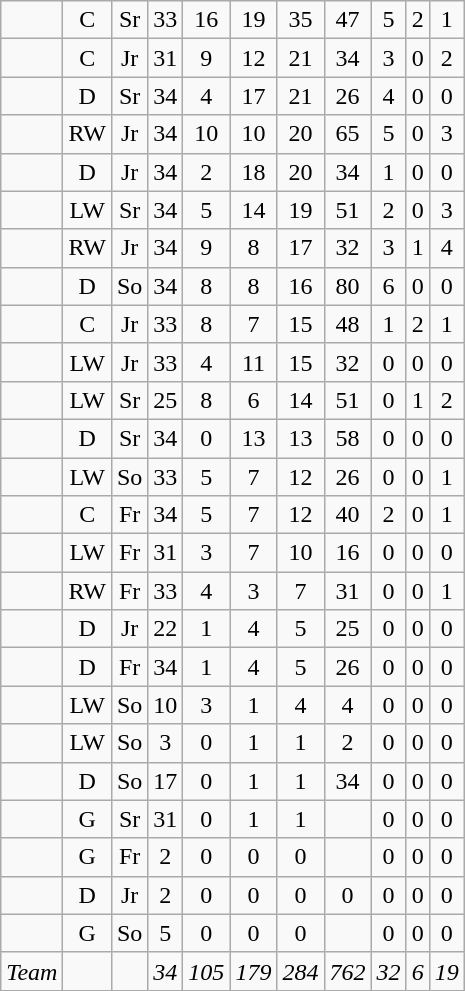<table class="wikitable sortable" style="text-align:center">
<tr>
<td align=left></td>
<td>C</td>
<td>Sr</td>
<td>33</td>
<td>16</td>
<td>19</td>
<td>35</td>
<td>47</td>
<td>5</td>
<td>2</td>
<td>1</td>
</tr>
<tr>
<td align=left></td>
<td>C</td>
<td>Jr</td>
<td>31</td>
<td>9</td>
<td>12</td>
<td>21</td>
<td>34</td>
<td>3</td>
<td>0</td>
<td>2</td>
</tr>
<tr>
<td align=left></td>
<td>D</td>
<td>Sr</td>
<td>34</td>
<td>4</td>
<td>17</td>
<td>21</td>
<td>26</td>
<td>4</td>
<td>0</td>
<td>0</td>
</tr>
<tr>
<td align=left></td>
<td>RW</td>
<td>Jr</td>
<td>34</td>
<td>10</td>
<td>10</td>
<td>20</td>
<td>65</td>
<td>5</td>
<td>0</td>
<td>3</td>
</tr>
<tr>
<td align=left></td>
<td>D</td>
<td>Jr</td>
<td>34</td>
<td>2</td>
<td>18</td>
<td>20</td>
<td>34</td>
<td>1</td>
<td>0</td>
<td>0</td>
</tr>
<tr>
<td align=left></td>
<td>LW</td>
<td>Sr</td>
<td>34</td>
<td>5</td>
<td>14</td>
<td>19</td>
<td>51</td>
<td>2</td>
<td>0</td>
<td>3</td>
</tr>
<tr>
<td align=left></td>
<td>RW</td>
<td>Jr</td>
<td>34</td>
<td>9</td>
<td>8</td>
<td>17</td>
<td>32</td>
<td>3</td>
<td>1</td>
<td>4</td>
</tr>
<tr>
<td align=left></td>
<td>D</td>
<td>So</td>
<td>34</td>
<td>8</td>
<td>8</td>
<td>16</td>
<td>80</td>
<td>6</td>
<td>0</td>
<td>0</td>
</tr>
<tr>
<td align=left></td>
<td>C</td>
<td>Jr</td>
<td>33</td>
<td>8</td>
<td>7</td>
<td>15</td>
<td>48</td>
<td>1</td>
<td>2</td>
<td>1</td>
</tr>
<tr>
<td align=left></td>
<td>LW</td>
<td>Jr</td>
<td>33</td>
<td>4</td>
<td>11</td>
<td>15</td>
<td>32</td>
<td>0</td>
<td>0</td>
<td>0</td>
</tr>
<tr>
<td align=left></td>
<td>LW</td>
<td>Sr</td>
<td>25</td>
<td>8</td>
<td>6</td>
<td>14</td>
<td>51</td>
<td>0</td>
<td>1</td>
<td>2</td>
</tr>
<tr>
<td align=left></td>
<td>D</td>
<td>Sr</td>
<td>34</td>
<td>0</td>
<td>13</td>
<td>13</td>
<td>58</td>
<td>0</td>
<td>0</td>
<td>0</td>
</tr>
<tr>
<td align=left></td>
<td>LW</td>
<td>So</td>
<td>33</td>
<td>5</td>
<td>7</td>
<td>12</td>
<td>26</td>
<td>0</td>
<td>0</td>
<td>1</td>
</tr>
<tr>
<td align=left></td>
<td>C</td>
<td>Fr</td>
<td>34</td>
<td>5</td>
<td>7</td>
<td>12</td>
<td>40</td>
<td>2</td>
<td>0</td>
<td>1</td>
</tr>
<tr>
<td align=left></td>
<td>LW</td>
<td>Fr</td>
<td>31</td>
<td>3</td>
<td>7</td>
<td>10</td>
<td>16</td>
<td>0</td>
<td>0</td>
<td>0</td>
</tr>
<tr>
<td align=left></td>
<td>RW</td>
<td>Fr</td>
<td>33</td>
<td>4</td>
<td>3</td>
<td>7</td>
<td>31</td>
<td>0</td>
<td>0</td>
<td>1</td>
</tr>
<tr>
<td align=left></td>
<td>D</td>
<td>Jr</td>
<td>22</td>
<td>1</td>
<td>4</td>
<td>5</td>
<td>25</td>
<td>0</td>
<td>0</td>
<td>0</td>
</tr>
<tr>
<td align=left></td>
<td>D</td>
<td>Fr</td>
<td>34</td>
<td>1</td>
<td>4</td>
<td>5</td>
<td>26</td>
<td>0</td>
<td>0</td>
<td>0</td>
</tr>
<tr>
<td align=left></td>
<td>LW</td>
<td>So</td>
<td>10</td>
<td>3</td>
<td>1</td>
<td>4</td>
<td>4</td>
<td>0</td>
<td>0</td>
<td>0</td>
</tr>
<tr>
<td align=left></td>
<td>LW</td>
<td>So</td>
<td>3</td>
<td>0</td>
<td>1</td>
<td>1</td>
<td>2</td>
<td>0</td>
<td>0</td>
<td>0</td>
</tr>
<tr>
<td align=left></td>
<td>D</td>
<td>So</td>
<td>17</td>
<td>0</td>
<td>1</td>
<td>1</td>
<td>34</td>
<td>0</td>
<td>0</td>
<td>0</td>
</tr>
<tr>
<td align=left></td>
<td>G</td>
<td>Sr</td>
<td>31</td>
<td>0</td>
<td>1</td>
<td>1</td>
<td></td>
<td>0</td>
<td>0</td>
<td>0</td>
</tr>
<tr>
<td align=left></td>
<td>G</td>
<td>Fr</td>
<td>2</td>
<td>0</td>
<td>0</td>
<td>0</td>
<td></td>
<td>0</td>
<td>0</td>
<td>0</td>
</tr>
<tr>
<td align=left></td>
<td>D</td>
<td>Jr</td>
<td>2</td>
<td>0</td>
<td>0</td>
<td>0</td>
<td>0</td>
<td>0</td>
<td>0</td>
<td>0</td>
</tr>
<tr>
<td align=left></td>
<td>G</td>
<td>So</td>
<td>5</td>
<td>0</td>
<td>0</td>
<td>0</td>
<td></td>
<td>0</td>
<td>0</td>
<td>0</td>
</tr>
<tr class="sortbottom">
<td align=left><em>Team</em></td>
<td></td>
<td></td>
<td><em>34</em></td>
<td><em>105</em></td>
<td><em>179</em></td>
<td><em>284</em></td>
<td><em>762</em></td>
<td><em>32</em></td>
<td><em>6</em></td>
<td><em>19</em></td>
</tr>
</table>
